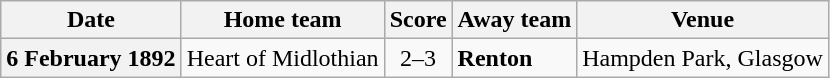<table class="wikitable football-result-list" style="max-width: 80em; text-align: center">
<tr>
<th scope="col">Date</th>
<th scope="col">Home team</th>
<th scope="col">Score</th>
<th scope="col">Away team</th>
<th scope="col">Venue</th>
</tr>
<tr>
<th scope="row">6 February 1892</th>
<td align=right>Heart of Midlothian</td>
<td>2–3</td>
<td align=left><strong>Renton</strong></td>
<td align=left>Hampden Park, Glasgow</td>
</tr>
</table>
